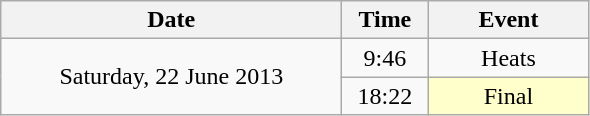<table class = "wikitable" style="text-align:center;">
<tr>
<th width=220>Date</th>
<th width=50>Time</th>
<th width=100>Event</th>
</tr>
<tr>
<td rowspan=2>Saturday, 22 June 2013</td>
<td>9:46</td>
<td>Heats</td>
</tr>
<tr>
<td>18:22</td>
<td bgcolor=ffffcc>Final</td>
</tr>
</table>
